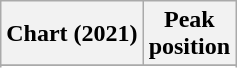<table class="wikitable sortable plainrowheaders" style="text-align:center">
<tr>
<th scope="col">Chart (2021)</th>
<th scope="col">Peak<br>position</th>
</tr>
<tr>
</tr>
<tr>
</tr>
<tr>
</tr>
</table>
